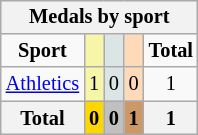<table class="wikitable" style="font-size:85%; float:right;">
<tr style="background:#efefef;">
<th colspan=7><strong>Medals by sport</strong></th>
</tr>
<tr align=center>
<td><strong>Sport</strong></td>
<td style="background:#f7f6a8;"></td>
<td style="background:#dce5e5;"></td>
<td style="background:#ffdab9;"></td>
<td><strong>Total</strong></td>
</tr>
<tr align=center>
<td><a href='#'>Athletics</a></td>
<td style="background:#f7f6a8;">1</td>
<td style="background:#dce5e5;">0</td>
<td style="background:#ffdab9;">0</td>
<td>1</td>
</tr>
<tr align=center>
<th><strong>Total</strong></th>
<th style="background:gold;"><strong>0</strong></th>
<th style="background:silver;"><strong>0</strong></th>
<th style="background:#c96;"><strong>1</strong></th>
<th><strong>1</strong></th>
</tr>
</table>
